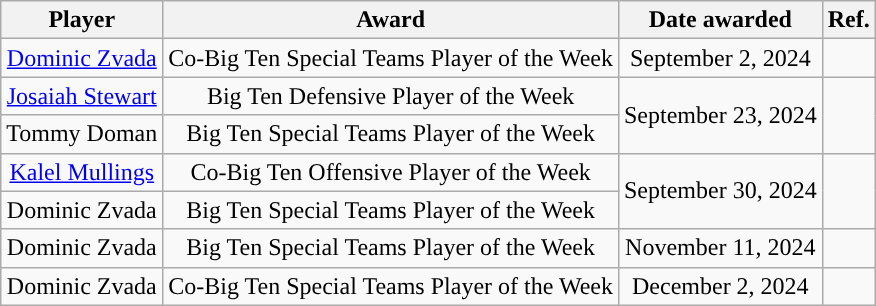<table class="wikitable sortable sortable" style="text-align: center">
<tr align=center>
<th>Player</th>
<th>Award</th>
<th>Date awarded</th>
<th>Ref.</th>
</tr>
<tr>
<td><a href='#'>Dominic Zvada</a></td>
<td>Co-Big Ten Special Teams Player of the Week</td>
<td>September 2, 2024</td>
<td></td>
</tr>
<tr>
<td><a href='#'>Josaiah Stewart</a></td>
<td>Big Ten Defensive Player of the Week</td>
<td rowspan="2">September 23, 2024</td>
<td rowspan="2"></td>
</tr>
<tr>
<td>Tommy Doman</td>
<td>Big Ten Special Teams Player of the Week</td>
</tr>
<tr>
<td><a href='#'>Kalel Mullings</a></td>
<td>Co-Big Ten Offensive Player of the Week</td>
<td rowspan="2">September 30, 2024</td>
<td rowspan="2"></td>
</tr>
<tr>
<td>Dominic Zvada</td>
<td>Big Ten Special Teams Player of the Week</td>
</tr>
<tr>
<td>Dominic Zvada</td>
<td>Big Ten Special Teams Player of the Week</td>
<td>November 11, 2024</td>
<td></td>
</tr>
<tr>
<td>Dominic Zvada</td>
<td>Co-Big Ten Special Teams Player of the Week</td>
<td>December 2, 2024</td>
<td></td>
</tr>
</table>
